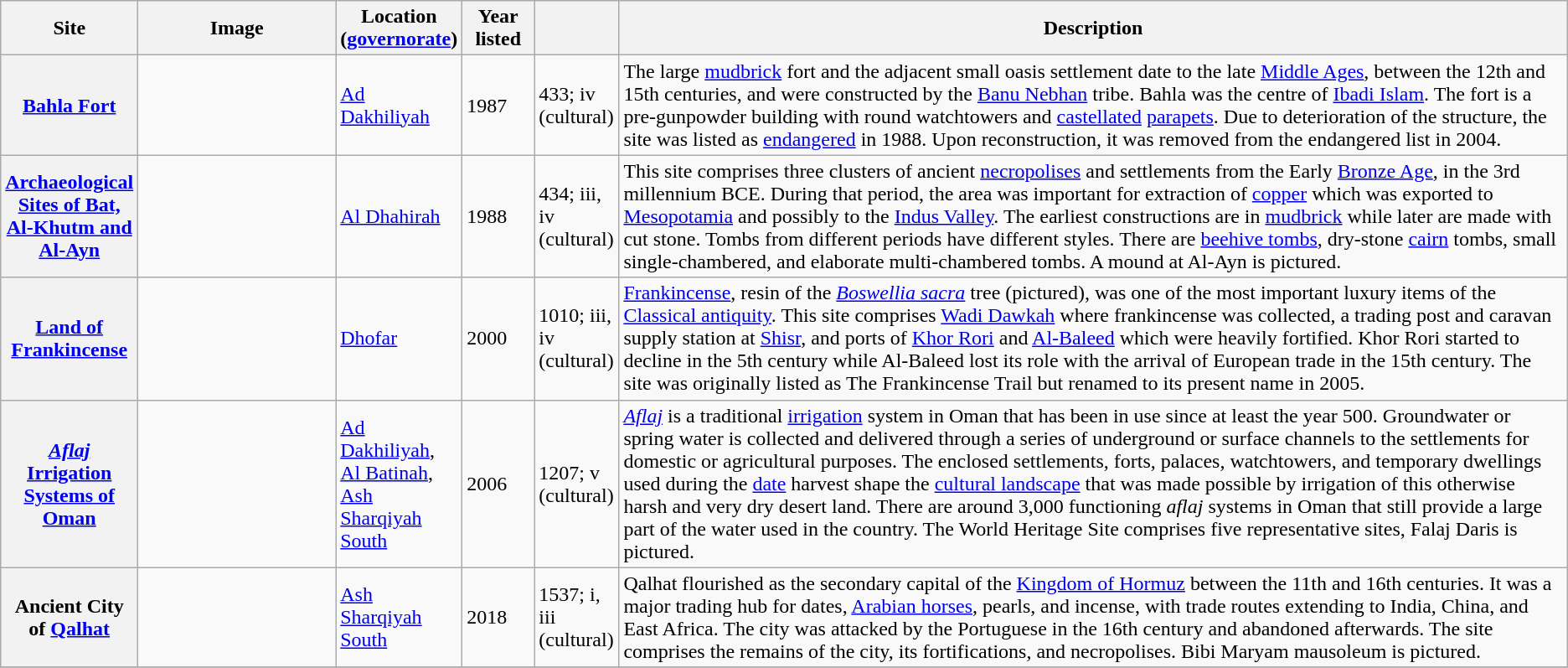<table class="wikitable sortable plainrowheaders">
<tr>
<th style="width:100px;" scope="col">Site</th>
<th class="unsortable" style="width:150px;" scope="col">Image</th>
<th style="width:80px;" scope="col">Location (<a href='#'>governorate</a>)</th>
<th style="width:50px;" scope="col">Year listed</th>
<th style="width:60px;" scope="col" data-sort-type="number"></th>
<th scope="col" class="unsortable">Description</th>
</tr>
<tr>
<th scope="row"><a href='#'>Bahla Fort</a></th>
<td></td>
<td><a href='#'>Ad Dakhiliyah</a></td>
<td>1987</td>
<td>433; iv (cultural)</td>
<td>The large <a href='#'>mudbrick</a> fort and the adjacent small oasis settlement date to the late <a href='#'>Middle Ages</a>, between the 12th and 15th centuries, and were constructed by the <a href='#'>Banu Nebhan</a> tribe. Bahla was the centre of <a href='#'>Ibadi Islam</a>. The fort is a pre-gunpowder building with round watchtowers and <a href='#'>castellated</a> <a href='#'>parapets</a>. Due to deterioration of the structure, the site was listed as <a href='#'>endangered</a> in 1988. Upon reconstruction, it was removed from the endangered list in 2004.</td>
</tr>
<tr>
<th scope="row"><a href='#'>Archaeological Sites of Bat, Al-Khutm and Al-Ayn</a></th>
<td></td>
<td><a href='#'>Al Dhahirah</a></td>
<td>1988</td>
<td>434; iii, iv (cultural)</td>
<td>This site comprises three clusters of ancient <a href='#'>necropolises</a> and settlements from the Early <a href='#'>Bronze Age</a>, in the 3rd millennium BCE. During that period, the area was important for extraction of <a href='#'>copper</a> which was exported to <a href='#'>Mesopotamia</a> and possibly to the <a href='#'>Indus Valley</a>. The earliest constructions are in <a href='#'>mudbrick</a> while later are made with cut stone. Tombs from different periods have different styles. There are <a href='#'>beehive tombs</a>, dry-stone <a href='#'>cairn</a> tombs, small single-chambered, and elaborate multi-chambered tombs. A mound at Al-Ayn is pictured.</td>
</tr>
<tr>
<th scope="row"><a href='#'>Land of Frankincense</a></th>
<td></td>
<td><a href='#'>Dhofar</a></td>
<td>2000</td>
<td>1010; iii, iv (cultural)</td>
<td><a href='#'>Frankincense</a>, resin of the <em><a href='#'>Boswellia sacra</a></em> tree (pictured), was one of the most important luxury items of the <a href='#'>Classical antiquity</a>. This site comprises <a href='#'>Wadi Dawkah</a> where frankincense was collected, a trading post and caravan supply station at <a href='#'>Shisr</a>, and ports of <a href='#'>Khor Rori</a> and <a href='#'>Al-Baleed</a> which were heavily fortified. Khor Rori started to decline in the 5th century while Al-Baleed lost its role with the arrival of European trade in the 15th century. The site was originally listed as The Frankincense Trail but renamed to its present name in 2005.</td>
</tr>
<tr>
<th scope="row"><a href='#'><em>Aflaj</em> Irrigation Systems of Oman</a></th>
<td></td>
<td><a href='#'>Ad Dakhiliyah</a>, <a href='#'>Al Batinah</a>, <a href='#'>Ash Sharqiyah South</a></td>
<td>2006</td>
<td>1207; v (cultural)</td>
<td><em><a href='#'>Aflaj</a></em> is a traditional <a href='#'>irrigation</a> system in Oman that has been in use since at least the year 500. Groundwater or spring water is collected and delivered through a series of underground or surface channels to the settlements for domestic or agricultural purposes. The enclosed settlements, forts, palaces, watchtowers, and temporary dwellings used during the <a href='#'>date</a> harvest shape the <a href='#'>cultural landscape</a> that was made possible by irrigation of this otherwise harsh and very dry desert land. There are around 3,000 functioning <em>aflaj</em> systems in Oman that still provide a large part of the water used in the country. The World Heritage Site comprises five representative sites, Falaj Daris is pictured.</td>
</tr>
<tr>
<th scope="row">Ancient City of <a href='#'>Qalhat</a></th>
<td></td>
<td><a href='#'>Ash Sharqiyah South</a></td>
<td>2018</td>
<td>1537; i, iii (cultural)</td>
<td>Qalhat flourished as the secondary capital of the <a href='#'>Kingdom of Hormuz</a> between the 11th and 16th centuries. It was a major trading hub for dates, <a href='#'>Arabian horses</a>, pearls, and incense, with trade routes extending to India, China, and East Africa. The city was attacked by the Portuguese in the 16th century and abandoned afterwards. The site comprises the remains of the city, its fortifications, and necropolises. Bibi Maryam mausoleum is pictured.</td>
</tr>
<tr>
</tr>
</table>
